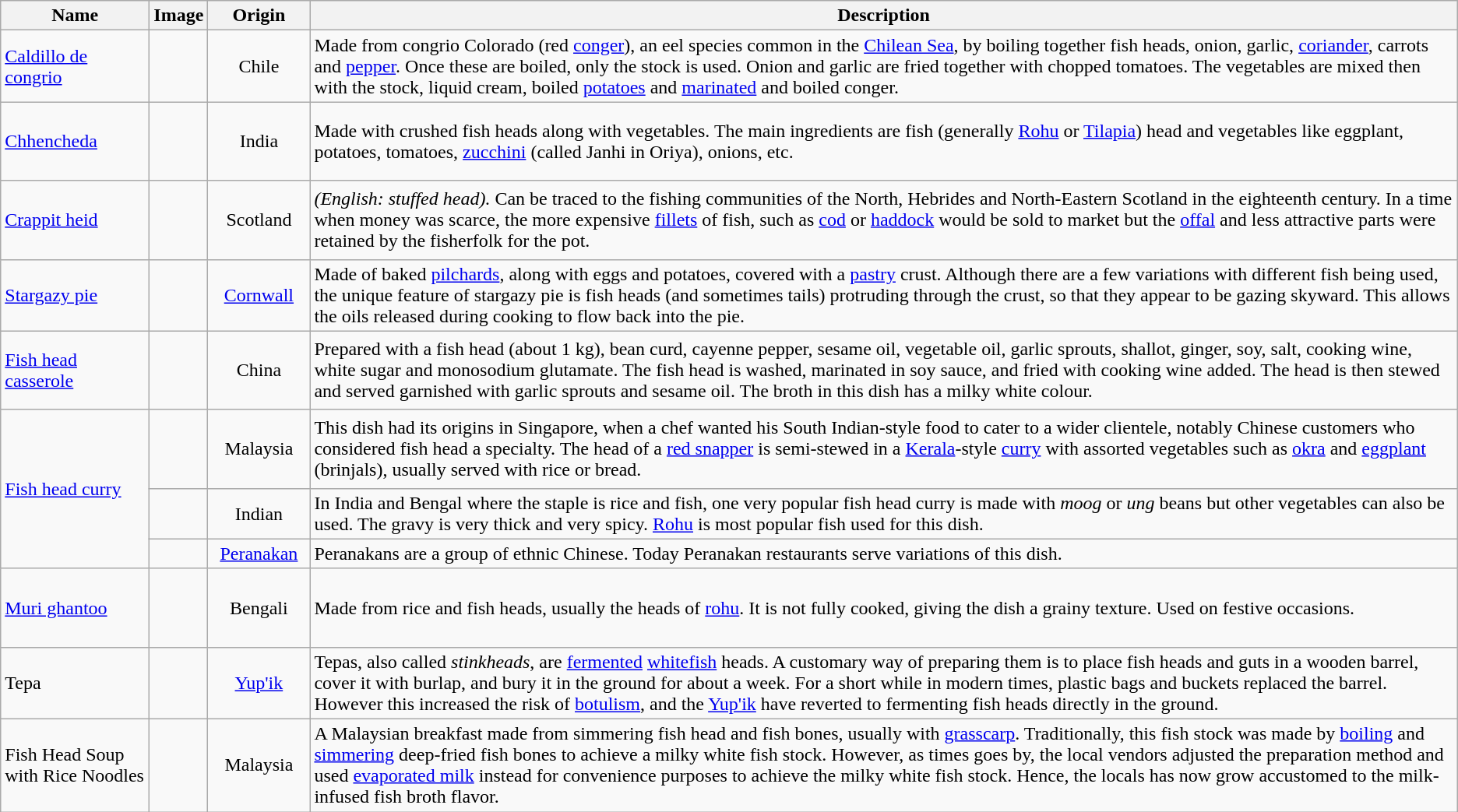<table class="wikitable">
<tr>
<th width="120px">Name</th>
<th>Image</th>
<th width="80px">Origin</th>
<th>Description</th>
</tr>
<tr>
<td><a href='#'>Caldillo de congrio</a></td>
<td></td>
<td align=center>Chile</td>
<td>Made from congrio Colorado (red <a href='#'>conger</a>), an eel species common in the <a href='#'>Chilean Sea</a>, by boiling together fish heads, onion, garlic, <a href='#'>coriander</a>, carrots and <a href='#'>pepper</a>. Once these are boiled, only the stock is used. Onion and garlic are fried together with chopped tomatoes. The vegetables are mixed then with the stock, liquid cream, boiled <a href='#'>potatoes</a> and <a href='#'>marinated</a> and boiled conger.</td>
</tr>
<tr>
<td><a href='#'>Chhencheda</a></td>
<td style="height:60px;"></td>
<td align=center>India</td>
<td>Made with crushed fish heads along with vegetables. The main ingredients are fish (generally <a href='#'>Rohu</a> or <a href='#'>Tilapia</a>) head and vegetables like eggplant, potatoes, tomatoes, <a href='#'>zucchini</a> (called Janhi in Oriya), onions, etc.</td>
</tr>
<tr>
<td><a href='#'>Crappit heid</a></td>
<td style="height:60px;"></td>
<td align=center>Scotland</td>
<td><em>(English: stuffed head).</em> Can be traced to the fishing communities of the North, Hebrides and North-Eastern Scotland in the eighteenth century. In a time when money was scarce, the more expensive <a href='#'>fillets</a> of fish, such as <a href='#'>cod</a> or <a href='#'>haddock</a> would be sold to market but the <a href='#'>offal</a> and less attractive parts were retained by the fisherfolk for the pot.</td>
</tr>
<tr>
<td><a href='#'>Stargazy pie</a></td>
<td></td>
<td align=center><a href='#'>Cornwall</a></td>
<td>Made of baked <a href='#'>pilchards</a>, along with eggs and potatoes, covered with a <a href='#'>pastry</a> crust. Although there are a few variations with different fish being used, the unique feature of stargazy pie is fish heads (and sometimes tails) protruding through the crust, so that they appear to be gazing skyward. This allows the oils released during cooking to flow back into the pie.</td>
</tr>
<tr>
<td><a href='#'>Fish head casserole</a></td>
<td style="height:60px;"></td>
<td align=center>China</td>
<td>Prepared with a fish head (about 1 kg), bean curd, cayenne pepper, sesame oil, vegetable oil, garlic sprouts, shallot, ginger, soy, salt, cooking wine, white sugar and monosodium glutamate. The fish head is washed,  marinated in soy sauce, and fried with cooking wine added. The head is then stewed and served garnished with garlic sprouts and sesame oil. The broth in this dish has a milky white colour.</td>
</tr>
<tr>
<td rowspan=3><a href='#'>Fish head curry</a></td>
<td style="height:60px;"></td>
<td align=center>Malaysia</td>
<td>This dish had its origins in Singapore, when a chef wanted his South Indian-style food to cater to a wider clientele, notably Chinese customers who considered fish head a specialty. The head of a <a href='#'>red snapper</a> is semi-stewed in a <a href='#'>Kerala</a>-style <a href='#'>curry</a> with assorted vegetables such as <a href='#'>okra</a> and <a href='#'>eggplant</a> (brinjals), usually served with rice or bread.</td>
</tr>
<tr>
<td></td>
<td align=center>Indian</td>
<td>In India and Bengal where the staple is rice and fish, one very popular fish head curry is made with <em>moog</em> or <em>ung</em> beans but other vegetables can also be used. The gravy is very thick and very spicy. <a href='#'>Rohu</a> is most popular fish used for this dish.</td>
</tr>
<tr>
<td></td>
<td align=center><a href='#'>Peranakan</a></td>
<td>Peranakans are a group of ethnic Chinese. Today Peranakan restaurants serve variations of this dish.</td>
</tr>
<tr>
<td><a href='#'>Muri ghantoo</a></td>
<td style="height:60px;"></td>
<td align=center>Bengali</td>
<td>Made from rice and fish heads, usually the heads of <a href='#'>rohu</a>. It is not fully cooked, giving the dish a grainy texture. Used on festive occasions.</td>
</tr>
<tr>
<td>Tepa</td>
<td></td>
<td align=center><a href='#'>Yup'ik</a></td>
<td>Tepas, also called <em>stinkheads</em>, are <a href='#'>fermented</a> <a href='#'>whitefish</a> heads.  A customary way of preparing them is to place fish heads and guts in a wooden barrel, cover it with burlap, and bury it in the ground for about a week.  For a short while in modern times, plastic bags and buckets replaced the barrel. However this increased the risk of <a href='#'>botulism</a>, and the <a href='#'>Yup'ik</a> have reverted to fermenting fish heads directly in the ground.</td>
</tr>
<tr>
<td>Fish Head Soup with Rice Noodles</td>
<td></td>
<td align=center>Malaysia</td>
<td>A Malaysian breakfast made from simmering fish head and fish bones, usually with <a href='#'>grasscarp</a>. Traditionally, this fish stock was made by <a href='#'>boiling</a> and <a href='#'>simmering</a> deep-fried fish bones to achieve a milky white fish stock. However, as times goes by, the local vendors adjusted the preparation method and used <a href='#'>evaporated milk</a> instead for convenience purposes to achieve the milky white fish stock. Hence, the locals has now grow accustomed to the milk-infused fish broth flavor.</td>
</tr>
</table>
